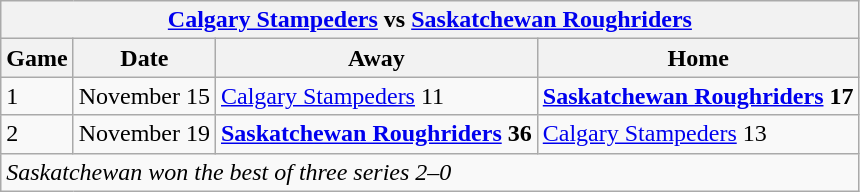<table class="wikitable">
<tr>
<th colspan="4"><a href='#'>Calgary Stampeders</a> vs <a href='#'>Saskatchewan Roughriders</a></th>
</tr>
<tr>
<th>Game</th>
<th>Date</th>
<th>Away</th>
<th>Home</th>
</tr>
<tr>
<td>1</td>
<td>November 15</td>
<td><a href='#'>Calgary Stampeders</a> 11</td>
<td><strong><a href='#'>Saskatchewan Roughriders</a> 17</strong></td>
</tr>
<tr>
<td>2</td>
<td>November 19</td>
<td><strong><a href='#'>Saskatchewan Roughriders</a> 36</strong></td>
<td><a href='#'>Calgary Stampeders</a> 13</td>
</tr>
<tr>
<td colspan="4"><em>Saskatchewan won the best of three series 2–0</em></td>
</tr>
</table>
